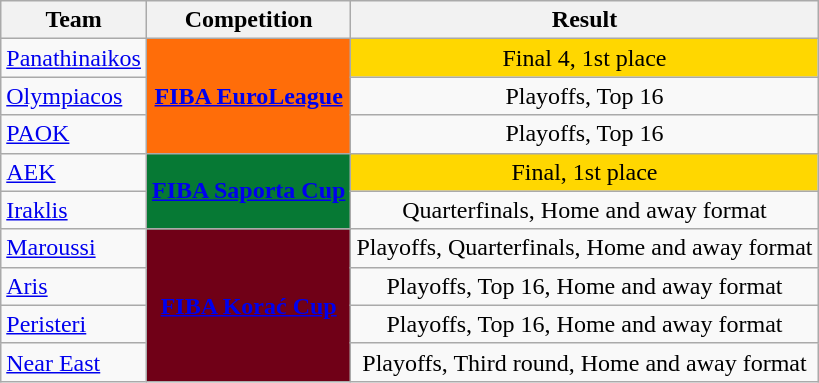<table class="wikitable sortable">
<tr>
<th>Team</th>
<th>Competition</th>
<th>Result</th>
</tr>
<tr>
<td><a href='#'>Panathinaikos</a></td>
<td rowspan="3" style="background:#ff6d09;color:#ffffff;text-align:center"><strong><a href='#'><span>FIBA EuroLeague</span></a></strong></td>
<td style="background:#FFD700;text-align:center">Final 4, 1st place</td>
</tr>
<tr>
<td><a href='#'>Olympiacos</a></td>
<td style="text-align:center">Playoffs, Top 16</td>
</tr>
<tr>
<td><a href='#'>PAOK</a></td>
<td style="text-align:center">Playoffs, Top 16</td>
</tr>
<tr>
<td><a href='#'>AEK</a></td>
<td rowspan="2" style="background:#067934;color:white;text-align:center"><strong><a href='#'><span>FIBA Saporta Cup</span></a></strong></td>
<td style="background:#FFD700;text-align:center">Final, 1st place</td>
</tr>
<tr>
<td><a href='#'>Iraklis</a></td>
<td style="text-align:center">Quarterfinals, Home and away format</td>
</tr>
<tr>
<td><a href='#'>Maroussi</a></td>
<td rowspan="4" style="background:#700017;color:white;text-align:center"><strong><a href='#'><span>FIBA Korać Cup</span></a></strong></td>
<td style="text-align:center">Playoffs, Quarterfinals, Home and away format</td>
</tr>
<tr>
<td><a href='#'>Aris</a></td>
<td style="text-align:center">Playoffs, Top 16, Home and away format</td>
</tr>
<tr>
<td><a href='#'>Peristeri</a></td>
<td style="text-align:center">Playoffs, Top 16, Home and away format</td>
</tr>
<tr>
<td><a href='#'>Near East</a></td>
<td style="text-align:center">Playoffs, Third round, Home and away format</td>
</tr>
</table>
